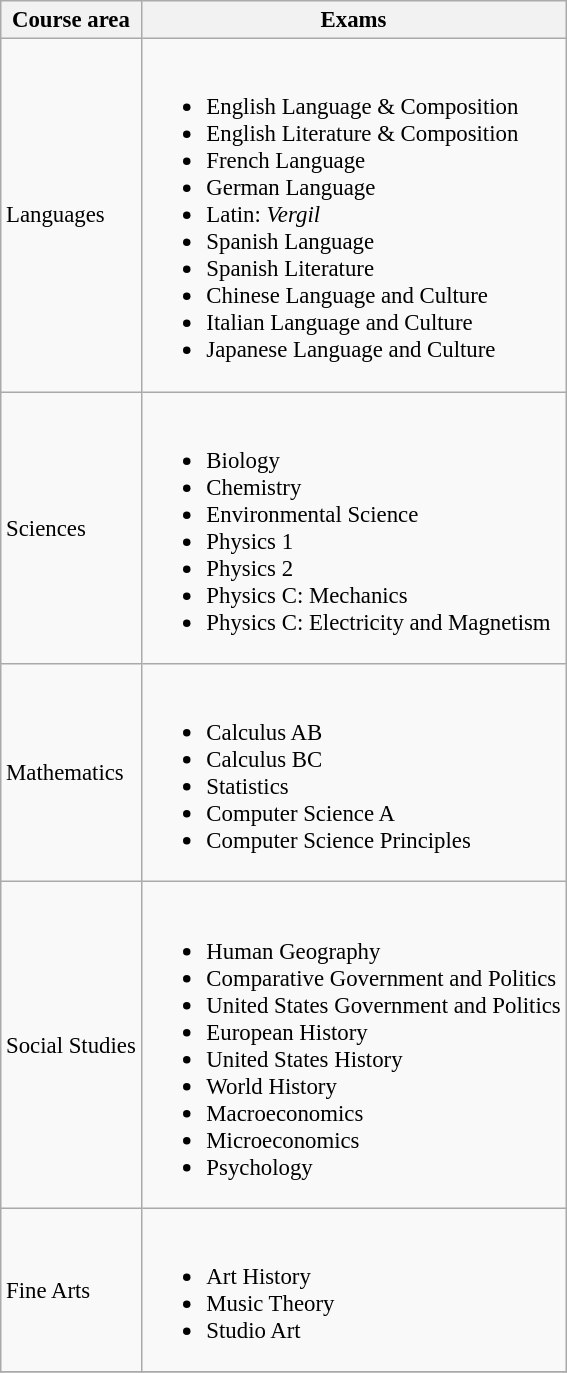<table class="wikitable" style="font-size: 95%;">
<tr>
<th>Course area</th>
<th>Exams</th>
</tr>
<tr>
<td>Languages</td>
<td><br><ul><li>English Language & Composition</li><li>English Literature & Composition</li><li>French Language</li><li>German Language</li><li>Latin: <em>Vergil</em></li><li>Spanish Language</li><li>Spanish Literature</li><li>Chinese Language and Culture</li><li>Italian Language and Culture</li><li>Japanese Language and Culture</li></ul></td>
</tr>
<tr>
<td>Sciences</td>
<td><br><ul><li>Biology</li><li>Chemistry</li><li>Environmental Science</li><li>Physics 1</li><li>Physics 2</li><li>Physics C: Mechanics</li><li>Physics C: Electricity and Magnetism</li></ul></td>
</tr>
<tr>
<td>Mathematics</td>
<td><br><ul><li>Calculus AB</li><li>Calculus BC</li><li>Statistics</li><li>Computer Science A</li><li>Computer Science Principles</li></ul></td>
</tr>
<tr>
<td>Social Studies</td>
<td><br><ul><li>Human Geography</li><li>Comparative Government and Politics</li><li>United States Government and Politics</li><li>European History</li><li>United States History</li><li>World History</li><li>Macroeconomics</li><li>Microeconomics</li><li>Psychology</li></ul></td>
</tr>
<tr>
<td>Fine Arts</td>
<td><br><ul><li>Art History</li><li>Music Theory</li><li>Studio Art</li></ul></td>
</tr>
<tr>
</tr>
</table>
